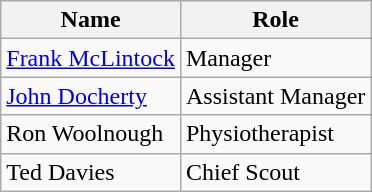<table class="wikitable">
<tr>
<th>Name</th>
<th>Role</th>
</tr>
<tr>
<td> <a href='#'>Frank McLintock</a></td>
<td>Manager</td>
</tr>
<tr>
<td> <a href='#'>John Docherty</a></td>
<td>Assistant Manager</td>
</tr>
<tr>
<td> Ron Woolnough</td>
<td>Physiotherapist</td>
</tr>
<tr>
<td> Ted Davies</td>
<td>Chief Scout</td>
</tr>
</table>
